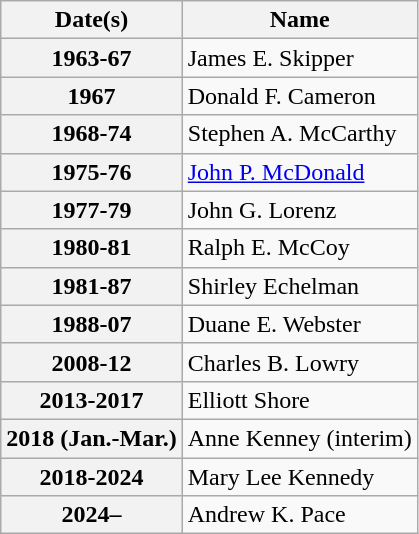<table class="wikitable">
<tr>
<th scope="col">Date(s)</th>
<th scope="col">Name</th>
</tr>
<tr>
<th scope="row">1963-67</th>
<td>James E. Skipper</td>
</tr>
<tr>
<th scope="row">1967</th>
<td>Donald F. Cameron</td>
</tr>
<tr>
<th scope="row">1968-74</th>
<td>Stephen A. McCarthy</td>
</tr>
<tr>
<th scope="row">1975-76</th>
<td><a href='#'>John P. McDonald</a></td>
</tr>
<tr>
<th scope="row">1977-79</th>
<td>John G. Lorenz</td>
</tr>
<tr>
<th scope="row">1980-81</th>
<td>Ralph E. McCoy</td>
</tr>
<tr>
<th scope="row">1981-87</th>
<td>Shirley Echelman</td>
</tr>
<tr>
<th scope="row">1988-07</th>
<td>Duane E. Webster</td>
</tr>
<tr>
<th scope="row">2008-12</th>
<td>Charles B. Lowry</td>
</tr>
<tr>
<th scope="row">2013-2017</th>
<td>Elliott Shore</td>
</tr>
<tr>
<th scope="row">2018 (Jan.-Mar.)</th>
<td>Anne Kenney (interim)</td>
</tr>
<tr>
<th scope="row">2018-2024</th>
<td>Mary Lee Kennedy</td>
</tr>
<tr>
<th scope="row">2024–</th>
<td>Andrew K. Pace</td>
</tr>
</table>
